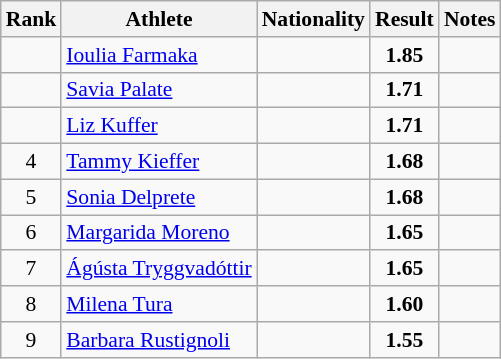<table class="wikitable sortable" style="text-align:center;font-size:90%">
<tr>
<th>Rank</th>
<th>Athlete</th>
<th>Nationality</th>
<th>Result</th>
<th>Notes</th>
</tr>
<tr>
<td></td>
<td align="left"><a href='#'>Ioulia Farmaka</a></td>
<td align=left></td>
<td><strong>1.85</strong></td>
<td></td>
</tr>
<tr>
<td></td>
<td align="left"><a href='#'>Savia Palate</a></td>
<td align=left></td>
<td><strong>1.71</strong></td>
<td></td>
</tr>
<tr>
<td></td>
<td align="left"><a href='#'>Liz Kuffer</a></td>
<td align=left></td>
<td><strong>1.71</strong></td>
<td></td>
</tr>
<tr>
<td>4</td>
<td align="left"><a href='#'>Tammy Kieffer</a></td>
<td align=left></td>
<td><strong>1.68</strong></td>
<td></td>
</tr>
<tr>
<td>5</td>
<td align="left"><a href='#'>Sonia Delprete</a></td>
<td align=left></td>
<td><strong>1.68</strong></td>
<td></td>
</tr>
<tr>
<td>6</td>
<td align="left"><a href='#'>Margarida Moreno</a></td>
<td align=left></td>
<td><strong>1.65</strong></td>
<td></td>
</tr>
<tr>
<td>7</td>
<td align="left"><a href='#'>Ágústa Tryggvadóttir</a></td>
<td align=left></td>
<td><strong>1.65</strong></td>
<td></td>
</tr>
<tr>
<td>8</td>
<td align="left"><a href='#'>Milena Tura</a></td>
<td align=left></td>
<td><strong>1.60</strong></td>
<td></td>
</tr>
<tr>
<td>9</td>
<td align="left"><a href='#'>Barbara Rustignoli</a></td>
<td align=left></td>
<td><strong>1.55</strong></td>
<td></td>
</tr>
</table>
